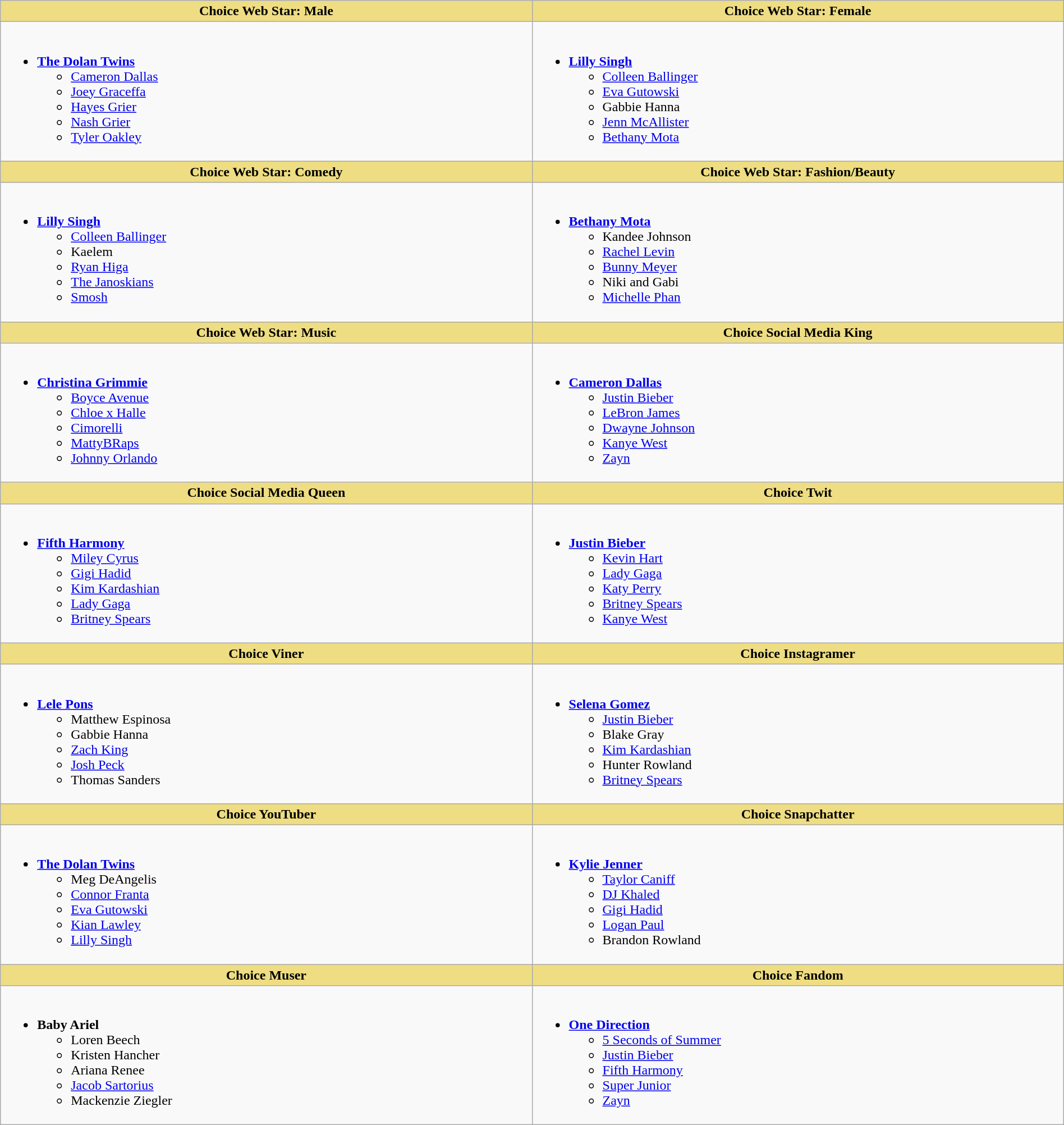<table class="wikitable" style="width:100%">
<tr>
<th style="background:#EEDD82; width:50%">Choice Web Star: Male</th>
<th style="background:#EEDD82; width:50%">Choice Web Star: Female</th>
</tr>
<tr>
<td valign="top"><br><ul><li><strong><a href='#'>The Dolan Twins</a></strong><ul><li><a href='#'>Cameron Dallas</a></li><li><a href='#'>Joey Graceffa</a></li><li><a href='#'>Hayes Grier</a></li><li><a href='#'>Nash Grier</a></li><li><a href='#'>Tyler Oakley</a></li></ul></li></ul></td>
<td valign="top"><br><ul><li><strong><a href='#'>Lilly Singh</a></strong><ul><li><a href='#'>Colleen Ballinger</a></li><li><a href='#'>Eva Gutowski</a></li><li>Gabbie Hanna</li><li><a href='#'>Jenn McAllister</a></li><li><a href='#'>Bethany Mota</a></li></ul></li></ul></td>
</tr>
<tr>
<th style="background:#EEDD82; width:50%">Choice Web Star: Comedy</th>
<th style="background:#EEDD82; width:50%">Choice Web Star: Fashion/Beauty</th>
</tr>
<tr>
<td valign="top"><br><ul><li><strong><a href='#'>Lilly Singh</a></strong><ul><li><a href='#'>Colleen Ballinger</a></li><li>Kaelem</li><li><a href='#'>Ryan Higa</a></li><li><a href='#'>The Janoskians</a></li><li><a href='#'>Smosh</a></li></ul></li></ul></td>
<td valign="top"><br><ul><li><strong><a href='#'>Bethany Mota</a></strong><ul><li>Kandee Johnson</li><li><a href='#'>Rachel Levin</a></li><li><a href='#'>Bunny Meyer</a></li><li>Niki and Gabi</li><li><a href='#'>Michelle Phan</a></li></ul></li></ul></td>
</tr>
<tr>
<th style="background:#EEDD82; width:50%">Choice Web Star: Music</th>
<th style="background:#EEDD82; width:50%">Choice Social Media King</th>
</tr>
<tr>
<td valign="top"><br><ul><li><strong><a href='#'>Christina Grimmie</a></strong><ul><li><a href='#'>Boyce Avenue</a></li><li><a href='#'>Chloe x Halle</a></li><li><a href='#'>Cimorelli</a></li><li><a href='#'>MattyBRaps</a></li><li><a href='#'>Johnny Orlando</a></li></ul></li></ul></td>
<td valign="top"><br><ul><li><strong><a href='#'>Cameron Dallas</a></strong><ul><li><a href='#'>Justin Bieber</a></li><li><a href='#'>LeBron James</a></li><li><a href='#'>Dwayne Johnson</a></li><li><a href='#'>Kanye West</a></li><li><a href='#'>Zayn</a></li></ul></li></ul></td>
</tr>
<tr>
<th style="background:#EEDD82; width:50%">Choice Social Media Queen</th>
<th style="background:#EEDD82; width:50%">Choice Twit</th>
</tr>
<tr>
<td valign="top"><br><ul><li><strong><a href='#'>Fifth Harmony</a></strong><ul><li><a href='#'>Miley Cyrus</a></li><li><a href='#'>Gigi Hadid</a></li><li><a href='#'>Kim Kardashian</a></li><li><a href='#'>Lady Gaga</a></li><li><a href='#'>Britney Spears</a></li></ul></li></ul></td>
<td valign="top"><br><ul><li><strong><a href='#'>Justin Bieber</a></strong><ul><li><a href='#'>Kevin Hart</a></li><li><a href='#'>Lady Gaga</a></li><li><a href='#'>Katy Perry</a></li><li><a href='#'>Britney Spears</a></li><li><a href='#'>Kanye West</a></li></ul></li></ul></td>
</tr>
<tr>
<th style="background:#EEDD82; width:50%">Choice Viner</th>
<th style="background:#EEDD82; width:50%">Choice Instagramer</th>
</tr>
<tr>
<td valign="top"><br><ul><li><strong><a href='#'>Lele Pons</a></strong><ul><li>Matthew Espinosa</li><li>Gabbie Hanna</li><li><a href='#'>Zach King</a></li><li><a href='#'>Josh Peck</a></li><li>Thomas Sanders</li></ul></li></ul></td>
<td valign="top"><br><ul><li><strong><a href='#'>Selena Gomez</a></strong><ul><li><a href='#'>Justin Bieber</a></li><li>Blake Gray</li><li><a href='#'>Kim Kardashian</a></li><li>Hunter Rowland</li><li><a href='#'>Britney Spears</a></li></ul></li></ul></td>
</tr>
<tr>
<th style="background:#EEDD82; width:50%">Choice YouTuber</th>
<th style="background:#EEDD82; width:50%">Choice Snapchatter</th>
</tr>
<tr>
<td valign="top"><br><ul><li><strong><a href='#'>The Dolan Twins</a></strong><ul><li>Meg DeAngelis</li><li><a href='#'>Connor Franta</a></li><li><a href='#'>Eva Gutowski</a></li><li><a href='#'>Kian Lawley</a></li><li><a href='#'>Lilly Singh</a></li></ul></li></ul></td>
<td valign="top"><br><ul><li><strong><a href='#'>Kylie Jenner</a></strong><ul><li><a href='#'>Taylor Caniff</a></li><li><a href='#'>DJ Khaled</a></li><li><a href='#'>Gigi Hadid</a></li><li><a href='#'>Logan Paul</a></li><li>Brandon Rowland</li></ul></li></ul></td>
</tr>
<tr>
<th style="background:#EEDD82; width:50%">Choice Muser</th>
<th style="background:#EEDD82; width:50%">Choice Fandom</th>
</tr>
<tr>
<td valign="top"><br><ul><li><strong>Baby Ariel</strong><ul><li>Loren Beech</li><li>Kristen Hancher</li><li>Ariana Renee</li><li><a href='#'>Jacob Sartorius</a></li><li>Mackenzie Ziegler</li></ul></li></ul></td>
<td valign="top"><br><ul><li><strong><a href='#'>One Direction</a></strong><ul><li><a href='#'>5 Seconds of Summer</a></li><li><a href='#'>Justin Bieber</a></li><li><a href='#'>Fifth Harmony</a></li><li><a href='#'>Super Junior</a></li><li><a href='#'>Zayn</a></li></ul></li></ul></td>
</tr>
</table>
